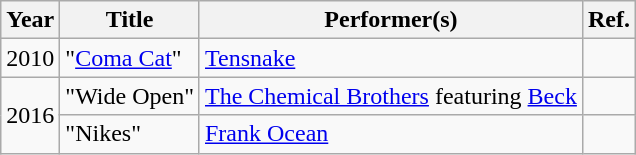<table class="wikitable plainrowheaders" style="margin-right: 0;">
<tr>
<th scope="col">Year</th>
<th scope="col">Title</th>
<th scope="col">Performer(s)</th>
<th scope="col">Ref.</th>
</tr>
<tr>
<td scope="row">2010</td>
<td scope="row">"<a href='#'>Coma Cat</a>"</td>
<td><a href='#'>Tensnake</a></td>
<td align="center"></td>
</tr>
<tr>
<td rowspan="2">2016</td>
<td scope="row">"Wide Open"</td>
<td><a href='#'>The Chemical Brothers</a> featuring <a href='#'>Beck</a></td>
<td align="center"></td>
</tr>
<tr>
<td scope="row">"Nikes"</td>
<td><a href='#'>Frank Ocean</a></td>
<td align="center"></td>
</tr>
</table>
